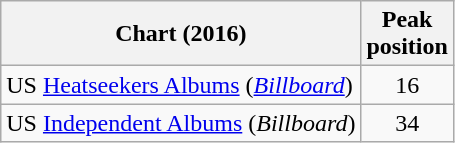<table class="wikitable sortable">
<tr>
<th>Chart (2016)</th>
<th>Peak<br>position</th>
</tr>
<tr>
<td>US <a href='#'>Heatseekers Albums</a> (<em><a href='#'>Billboard</a></em>)</td>
<td align="center">16</td>
</tr>
<tr>
<td>US <a href='#'>Independent Albums</a> (<em>Billboard</em>)</td>
<td align="center">34</td>
</tr>
</table>
